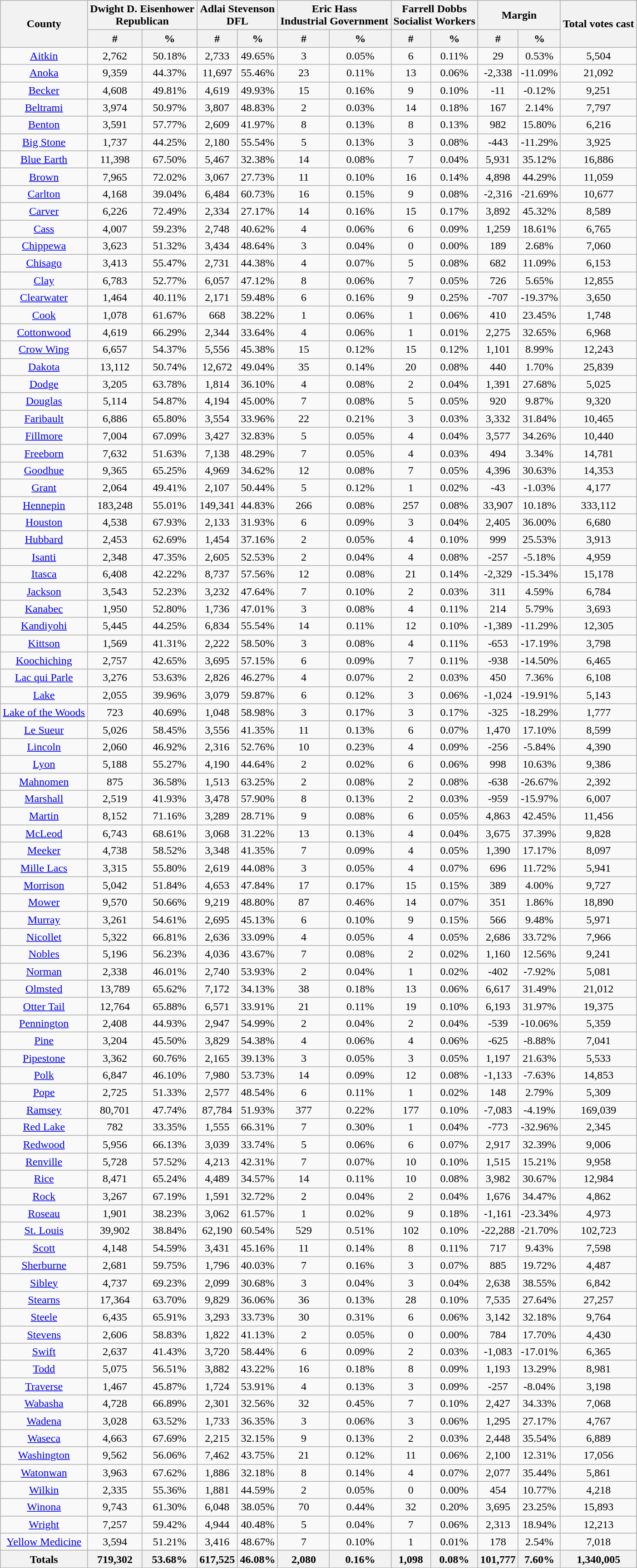<table class="wikitable sortable" style="text-align:center">
<tr>
<th style="text-align:center;" rowspan="2">County</th>
<th style="text-align:center;" colspan="2">Dwight D. Eisenhower<br>Republican</th>
<th style="text-align:center;" colspan="2">Adlai Stevenson<br>DFL</th>
<th style="text-align:center;" colspan="2">Eric Hass<br>Industrial Government</th>
<th style="text-align:center;" colspan="2">Farrell Dobbs<br>Socialist Workers</th>
<th style="text-align:center;" colspan="2">Margin</th>
<th style="text-align:center;" rowspan="2">Total votes cast</th>
</tr>
<tr>
<th style="text-align:center;" data-sort-type="number">#</th>
<th style="text-align:center;" data-sort-type="number">%</th>
<th style="text-align:center;" data-sort-type="number">#</th>
<th style="text-align:center;" data-sort-type="number">%</th>
<th style="text-align:center;" data-sort-type="number">#</th>
<th style="text-align:center;" data-sort-type="number">%</th>
<th style="text-align:center;" data-sort-type="number">#</th>
<th style="text-align:center;" data-sort-type="number">%</th>
<th style="text-align:center;" data-sort-type="number">#</th>
<th style="text-align:center;" data-sort-type="number">%</th>
</tr>
<tr style="text-align:center;">
<td><a href='#'>Aitkin</a></td>
<td>2,762</td>
<td>50.18%</td>
<td>2,733</td>
<td>49.65%</td>
<td>3</td>
<td>0.05%</td>
<td>6</td>
<td>0.11%</td>
<td>29</td>
<td>0.53%</td>
<td>5,504</td>
</tr>
<tr style="text-align:center;">
<td><a href='#'>Anoka</a></td>
<td>9,359</td>
<td>44.37%</td>
<td>11,697</td>
<td>55.46%</td>
<td>23</td>
<td>0.11%</td>
<td>13</td>
<td>0.06%</td>
<td>-2,338</td>
<td>-11.09%</td>
<td>21,092</td>
</tr>
<tr style="text-align:center;">
<td><a href='#'>Becker</a></td>
<td>4,608</td>
<td>49.81%</td>
<td>4,619</td>
<td>49.93%</td>
<td>15</td>
<td>0.16%</td>
<td>9</td>
<td>0.10%</td>
<td>-11</td>
<td>-0.12%</td>
<td>9,251</td>
</tr>
<tr style="text-align:center;">
<td><a href='#'>Beltrami</a></td>
<td>3,974</td>
<td>50.97%</td>
<td>3,807</td>
<td>48.83%</td>
<td>2</td>
<td>0.03%</td>
<td>14</td>
<td>0.18%</td>
<td>167</td>
<td>2.14%</td>
<td>7,797</td>
</tr>
<tr style="text-align:center;">
<td><a href='#'>Benton</a></td>
<td>3,591</td>
<td>57.77%</td>
<td>2,609</td>
<td>41.97%</td>
<td>8</td>
<td>0.13%</td>
<td>8</td>
<td>0.13%</td>
<td>982</td>
<td>15.80%</td>
<td>6,216</td>
</tr>
<tr style="text-align:center;">
<td><a href='#'>Big Stone</a></td>
<td>1,737</td>
<td>44.25%</td>
<td>2,180</td>
<td>55.54%</td>
<td>5</td>
<td>0.13%</td>
<td>3</td>
<td>0.08%</td>
<td>-443</td>
<td>-11.29%</td>
<td>3,925</td>
</tr>
<tr style="text-align:center;">
<td><a href='#'>Blue Earth</a></td>
<td>11,398</td>
<td>67.50%</td>
<td>5,467</td>
<td>32.38%</td>
<td>14</td>
<td>0.08%</td>
<td>7</td>
<td>0.04%</td>
<td>5,931</td>
<td>35.12%</td>
<td>16,886</td>
</tr>
<tr style="text-align:center;">
<td><a href='#'>Brown</a></td>
<td>7,965</td>
<td>72.02%</td>
<td>3,067</td>
<td>27.73%</td>
<td>11</td>
<td>0.10%</td>
<td>16</td>
<td>0.14%</td>
<td>4,898</td>
<td>44.29%</td>
<td>11,059</td>
</tr>
<tr style="text-align:center;">
<td><a href='#'>Carlton</a></td>
<td>4,168</td>
<td>39.04%</td>
<td>6,484</td>
<td>60.73%</td>
<td>16</td>
<td>0.15%</td>
<td>9</td>
<td>0.08%</td>
<td>-2,316</td>
<td>-21.69%</td>
<td>10,677</td>
</tr>
<tr style="text-align:center;">
<td><a href='#'>Carver</a></td>
<td>6,226</td>
<td>72.49%</td>
<td>2,334</td>
<td>27.17%</td>
<td>14</td>
<td>0.16%</td>
<td>15</td>
<td>0.17%</td>
<td>3,892</td>
<td>45.32%</td>
<td>8,589</td>
</tr>
<tr style="text-align:center;">
<td><a href='#'>Cass</a></td>
<td>4,007</td>
<td>59.23%</td>
<td>2,748</td>
<td>40.62%</td>
<td>4</td>
<td>0.06%</td>
<td>6</td>
<td>0.09%</td>
<td>1,259</td>
<td>18.61%</td>
<td>6,765</td>
</tr>
<tr style="text-align:center;">
<td><a href='#'>Chippewa</a></td>
<td>3,623</td>
<td>51.32%</td>
<td>3,434</td>
<td>48.64%</td>
<td>3</td>
<td>0.04%</td>
<td>0</td>
<td>0.00%</td>
<td>189</td>
<td>2.68%</td>
<td>7,060</td>
</tr>
<tr style="text-align:center;">
<td><a href='#'>Chisago</a></td>
<td>3,413</td>
<td>55.47%</td>
<td>2,731</td>
<td>44.38%</td>
<td>4</td>
<td>0.07%</td>
<td>5</td>
<td>0.08%</td>
<td>682</td>
<td>11.09%</td>
<td>6,153</td>
</tr>
<tr style="text-align:center;">
<td><a href='#'>Clay</a></td>
<td>6,783</td>
<td>52.77%</td>
<td>6,057</td>
<td>47.12%</td>
<td>8</td>
<td>0.06%</td>
<td>7</td>
<td>0.05%</td>
<td>726</td>
<td>5.65%</td>
<td>12,855</td>
</tr>
<tr style="text-align:center;">
<td><a href='#'>Clearwater</a></td>
<td>1,464</td>
<td>40.11%</td>
<td>2,171</td>
<td>59.48%</td>
<td>6</td>
<td>0.16%</td>
<td>9</td>
<td>0.25%</td>
<td>-707</td>
<td>-19.37%</td>
<td>3,650</td>
</tr>
<tr style="text-align:center;">
<td><a href='#'>Cook</a></td>
<td>1,078</td>
<td>61.67%</td>
<td>668</td>
<td>38.22%</td>
<td>1</td>
<td>0.06%</td>
<td>1</td>
<td>0.06%</td>
<td>410</td>
<td>23.45%</td>
<td>1,748</td>
</tr>
<tr style="text-align:center;">
<td><a href='#'>Cottonwood</a></td>
<td>4,619</td>
<td>66.29%</td>
<td>2,344</td>
<td>33.64%</td>
<td>4</td>
<td>0.06%</td>
<td>1</td>
<td>0.01%</td>
<td>2,275</td>
<td>32.65%</td>
<td>6,968</td>
</tr>
<tr style="text-align:center;">
<td><a href='#'>Crow Wing</a></td>
<td>6,657</td>
<td>54.37%</td>
<td>5,556</td>
<td>45.38%</td>
<td>15</td>
<td>0.12%</td>
<td>15</td>
<td>0.12%</td>
<td>1,101</td>
<td>8.99%</td>
<td>12,243</td>
</tr>
<tr style="text-align:center;">
<td><a href='#'>Dakota</a></td>
<td>13,112</td>
<td>50.74%</td>
<td>12,672</td>
<td>49.04%</td>
<td>35</td>
<td>0.14%</td>
<td>20</td>
<td>0.08%</td>
<td>440</td>
<td>1.70%</td>
<td>25,839</td>
</tr>
<tr style="text-align:center;">
<td><a href='#'>Dodge</a></td>
<td>3,205</td>
<td>63.78%</td>
<td>1,814</td>
<td>36.10%</td>
<td>4</td>
<td>0.08%</td>
<td>2</td>
<td>0.04%</td>
<td>1,391</td>
<td>27.68%</td>
<td>5,025</td>
</tr>
<tr style="text-align:center;">
<td><a href='#'>Douglas</a></td>
<td>5,114</td>
<td>54.87%</td>
<td>4,194</td>
<td>45.00%</td>
<td>7</td>
<td>0.08%</td>
<td>5</td>
<td>0.05%</td>
<td>920</td>
<td>9.87%</td>
<td>9,320</td>
</tr>
<tr style="text-align:center;">
<td><a href='#'>Faribault</a></td>
<td>6,886</td>
<td>65.80%</td>
<td>3,554</td>
<td>33.96%</td>
<td>22</td>
<td>0.21%</td>
<td>3</td>
<td>0.03%</td>
<td>3,332</td>
<td>31.84%</td>
<td>10,465</td>
</tr>
<tr style="text-align:center;">
<td><a href='#'>Fillmore</a></td>
<td>7,004</td>
<td>67.09%</td>
<td>3,427</td>
<td>32.83%</td>
<td>5</td>
<td>0.05%</td>
<td>4</td>
<td>0.04%</td>
<td>3,577</td>
<td>34.26%</td>
<td>10,440</td>
</tr>
<tr style="text-align:center;">
<td><a href='#'>Freeborn</a></td>
<td>7,632</td>
<td>51.63%</td>
<td>7,138</td>
<td>48.29%</td>
<td>7</td>
<td>0.05%</td>
<td>4</td>
<td>0.03%</td>
<td>494</td>
<td>3.34%</td>
<td>14,781</td>
</tr>
<tr style="text-align:center;">
<td><a href='#'>Goodhue</a></td>
<td>9,365</td>
<td>65.25%</td>
<td>4,969</td>
<td>34.62%</td>
<td>12</td>
<td>0.08%</td>
<td>7</td>
<td>0.05%</td>
<td>4,396</td>
<td>30.63%</td>
<td>14,353</td>
</tr>
<tr style="text-align:center;">
<td><a href='#'>Grant</a></td>
<td>2,064</td>
<td>49.41%</td>
<td>2,107</td>
<td>50.44%</td>
<td>5</td>
<td>0.12%</td>
<td>1</td>
<td>0.02%</td>
<td>-43</td>
<td>-1.03%</td>
<td>4,177</td>
</tr>
<tr style="text-align:center;">
<td><a href='#'>Hennepin</a></td>
<td>183,248</td>
<td>55.01%</td>
<td>149,341</td>
<td>44.83%</td>
<td>266</td>
<td>0.08%</td>
<td>257</td>
<td>0.08%</td>
<td>33,907</td>
<td>10.18%</td>
<td>333,112</td>
</tr>
<tr style="text-align:center;">
<td><a href='#'>Houston</a></td>
<td>4,538</td>
<td>67.93%</td>
<td>2,133</td>
<td>31.93%</td>
<td>6</td>
<td>0.09%</td>
<td>3</td>
<td>0.04%</td>
<td>2,405</td>
<td>36.00%</td>
<td>6,680</td>
</tr>
<tr style="text-align:center;">
<td><a href='#'>Hubbard</a></td>
<td>2,453</td>
<td>62.69%</td>
<td>1,454</td>
<td>37.16%</td>
<td>2</td>
<td>0.05%</td>
<td>4</td>
<td>0.10%</td>
<td>999</td>
<td>25.53%</td>
<td>3,913</td>
</tr>
<tr style="text-align:center;">
<td><a href='#'>Isanti</a></td>
<td>2,348</td>
<td>47.35%</td>
<td>2,605</td>
<td>52.53%</td>
<td>2</td>
<td>0.04%</td>
<td>4</td>
<td>0.08%</td>
<td>-257</td>
<td>-5.18%</td>
<td>4,959</td>
</tr>
<tr style="text-align:center;">
<td><a href='#'>Itasca</a></td>
<td>6,408</td>
<td>42.22%</td>
<td>8,737</td>
<td>57.56%</td>
<td>12</td>
<td>0.08%</td>
<td>21</td>
<td>0.14%</td>
<td>-2,329</td>
<td>-15.34%</td>
<td>15,178</td>
</tr>
<tr style="text-align:center;">
<td><a href='#'>Jackson</a></td>
<td>3,543</td>
<td>52.23%</td>
<td>3,232</td>
<td>47.64%</td>
<td>7</td>
<td>0.10%</td>
<td>2</td>
<td>0.03%</td>
<td>311</td>
<td>4.59%</td>
<td>6,784</td>
</tr>
<tr style="text-align:center;">
<td><a href='#'>Kanabec</a></td>
<td>1,950</td>
<td>52.80%</td>
<td>1,736</td>
<td>47.01%</td>
<td>3</td>
<td>0.08%</td>
<td>4</td>
<td>0.11%</td>
<td>214</td>
<td>5.79%</td>
<td>3,693</td>
</tr>
<tr style="text-align:center;">
<td><a href='#'>Kandiyohi</a></td>
<td>5,445</td>
<td>44.25%</td>
<td>6,834</td>
<td>55.54%</td>
<td>14</td>
<td>0.11%</td>
<td>12</td>
<td>0.10%</td>
<td>-1,389</td>
<td>-11.29%</td>
<td>12,305</td>
</tr>
<tr style="text-align:center;">
<td><a href='#'>Kittson</a></td>
<td>1,569</td>
<td>41.31%</td>
<td>2,222</td>
<td>58.50%</td>
<td>3</td>
<td>0.08%</td>
<td>4</td>
<td>0.11%</td>
<td>-653</td>
<td>-17.19%</td>
<td>3,798</td>
</tr>
<tr style="text-align:center;">
<td><a href='#'>Koochiching</a></td>
<td>2,757</td>
<td>42.65%</td>
<td>3,695</td>
<td>57.15%</td>
<td>6</td>
<td>0.09%</td>
<td>7</td>
<td>0.11%</td>
<td>-938</td>
<td>-14.50%</td>
<td>6,465</td>
</tr>
<tr style="text-align:center;">
<td><a href='#'>Lac qui Parle</a></td>
<td>3,276</td>
<td>53.63%</td>
<td>2,826</td>
<td>46.27%</td>
<td>4</td>
<td>0.07%</td>
<td>2</td>
<td>0.03%</td>
<td>450</td>
<td>7.36%</td>
<td>6,108</td>
</tr>
<tr style="text-align:center;">
<td><a href='#'>Lake</a></td>
<td>2,055</td>
<td>39.96%</td>
<td>3,079</td>
<td>59.87%</td>
<td>6</td>
<td>0.12%</td>
<td>3</td>
<td>0.06%</td>
<td>-1,024</td>
<td>-19.91%</td>
<td>5,143</td>
</tr>
<tr style="text-align:center;">
<td><a href='#'>Lake of the Woods</a></td>
<td>723</td>
<td>40.69%</td>
<td>1,048</td>
<td>58.98%</td>
<td>3</td>
<td>0.17%</td>
<td>3</td>
<td>0.17%</td>
<td>-325</td>
<td>-18.29%</td>
<td>1,777</td>
</tr>
<tr style="text-align:center;">
<td><a href='#'>Le Sueur</a></td>
<td>5,026</td>
<td>58.45%</td>
<td>3,556</td>
<td>41.35%</td>
<td>11</td>
<td>0.13%</td>
<td>6</td>
<td>0.07%</td>
<td>1,470</td>
<td>17.10%</td>
<td>8,599</td>
</tr>
<tr style="text-align:center;">
<td><a href='#'>Lincoln</a></td>
<td>2,060</td>
<td>46.92%</td>
<td>2,316</td>
<td>52.76%</td>
<td>10</td>
<td>0.23%</td>
<td>4</td>
<td>0.09%</td>
<td>-256</td>
<td>-5.84%</td>
<td>4,390</td>
</tr>
<tr style="text-align:center;">
<td><a href='#'>Lyon</a></td>
<td>5,188</td>
<td>55.27%</td>
<td>4,190</td>
<td>44.64%</td>
<td>2</td>
<td>0.02%</td>
<td>6</td>
<td>0.06%</td>
<td>998</td>
<td>10.63%</td>
<td>9,386</td>
</tr>
<tr style="text-align:center;">
<td><a href='#'>Mahnomen</a></td>
<td>875</td>
<td>36.58%</td>
<td>1,513</td>
<td>63.25%</td>
<td>2</td>
<td>0.08%</td>
<td>2</td>
<td>0.08%</td>
<td>-638</td>
<td>-26.67%</td>
<td>2,392</td>
</tr>
<tr style="text-align:center;">
<td><a href='#'>Marshall</a></td>
<td>2,519</td>
<td>41.93%</td>
<td>3,478</td>
<td>57.90%</td>
<td>8</td>
<td>0.13%</td>
<td>2</td>
<td>0.03%</td>
<td>-959</td>
<td>-15.97%</td>
<td>6,007</td>
</tr>
<tr style="text-align:center;">
<td><a href='#'>Martin</a></td>
<td>8,152</td>
<td>71.16%</td>
<td>3,289</td>
<td>28.71%</td>
<td>9</td>
<td>0.08%</td>
<td>6</td>
<td>0.05%</td>
<td>4,863</td>
<td>42.45%</td>
<td>11,456</td>
</tr>
<tr style="text-align:center;">
<td><a href='#'>McLeod</a></td>
<td>6,743</td>
<td>68.61%</td>
<td>3,068</td>
<td>31.22%</td>
<td>13</td>
<td>0.13%</td>
<td>4</td>
<td>0.04%</td>
<td>3,675</td>
<td>37.39%</td>
<td>9,828</td>
</tr>
<tr style="text-align:center;">
<td><a href='#'>Meeker</a></td>
<td>4,738</td>
<td>58.52%</td>
<td>3,348</td>
<td>41.35%</td>
<td>7</td>
<td>0.09%</td>
<td>4</td>
<td>0.05%</td>
<td>1,390</td>
<td>17.17%</td>
<td>8,097</td>
</tr>
<tr style="text-align:center;">
<td><a href='#'>Mille Lacs</a></td>
<td>3,315</td>
<td>55.80%</td>
<td>2,619</td>
<td>44.08%</td>
<td>3</td>
<td>0.05%</td>
<td>4</td>
<td>0.07%</td>
<td>696</td>
<td>11.72%</td>
<td>5,941</td>
</tr>
<tr style="text-align:center;">
<td><a href='#'>Morrison</a></td>
<td>5,042</td>
<td>51.84%</td>
<td>4,653</td>
<td>47.84%</td>
<td>17</td>
<td>0.17%</td>
<td>15</td>
<td>0.15%</td>
<td>389</td>
<td>4.00%</td>
<td>9,727</td>
</tr>
<tr style="text-align:center;">
<td><a href='#'>Mower</a></td>
<td>9,570</td>
<td>50.66%</td>
<td>9,219</td>
<td>48.80%</td>
<td>87</td>
<td>0.46%</td>
<td>14</td>
<td>0.07%</td>
<td>351</td>
<td>1.86%</td>
<td>18,890</td>
</tr>
<tr style="text-align:center;">
<td><a href='#'>Murray</a></td>
<td>3,261</td>
<td>54.61%</td>
<td>2,695</td>
<td>45.13%</td>
<td>6</td>
<td>0.10%</td>
<td>9</td>
<td>0.15%</td>
<td>566</td>
<td>9.48%</td>
<td>5,971</td>
</tr>
<tr style="text-align:center;">
<td><a href='#'>Nicollet</a></td>
<td>5,322</td>
<td>66.81%</td>
<td>2,636</td>
<td>33.09%</td>
<td>4</td>
<td>0.05%</td>
<td>4</td>
<td>0.05%</td>
<td>2,686</td>
<td>33.72%</td>
<td>7,966</td>
</tr>
<tr style="text-align:center;">
<td><a href='#'>Nobles</a></td>
<td>5,196</td>
<td>56.23%</td>
<td>4,036</td>
<td>43.67%</td>
<td>7</td>
<td>0.08%</td>
<td>2</td>
<td>0.02%</td>
<td>1,160</td>
<td>12.56%</td>
<td>9,241</td>
</tr>
<tr style="text-align:center;">
<td><a href='#'>Norman</a></td>
<td>2,338</td>
<td>46.01%</td>
<td>2,740</td>
<td>53.93%</td>
<td>2</td>
<td>0.04%</td>
<td>1</td>
<td>0.02%</td>
<td>-402</td>
<td>-7.92%</td>
<td>5,081</td>
</tr>
<tr style="text-align:center;">
<td><a href='#'>Olmsted</a></td>
<td>13,789</td>
<td>65.62%</td>
<td>7,172</td>
<td>34.13%</td>
<td>38</td>
<td>0.18%</td>
<td>13</td>
<td>0.06%</td>
<td>6,617</td>
<td>31.49%</td>
<td>21,012</td>
</tr>
<tr style="text-align:center;">
<td><a href='#'>Otter Tail</a></td>
<td>12,764</td>
<td>65.88%</td>
<td>6,571</td>
<td>33.91%</td>
<td>21</td>
<td>0.11%</td>
<td>19</td>
<td>0.10%</td>
<td>6,193</td>
<td>31.97%</td>
<td>19,375</td>
</tr>
<tr style="text-align:center;">
<td><a href='#'>Pennington</a></td>
<td>2,408</td>
<td>44.93%</td>
<td>2,947</td>
<td>54.99%</td>
<td>2</td>
<td>0.04%</td>
<td>2</td>
<td>0.04%</td>
<td>-539</td>
<td>-10.06%</td>
<td>5,359</td>
</tr>
<tr style="text-align:center;">
<td><a href='#'>Pine</a></td>
<td>3,204</td>
<td>45.50%</td>
<td>3,829</td>
<td>54.38%</td>
<td>4</td>
<td>0.06%</td>
<td>4</td>
<td>0.06%</td>
<td>-625</td>
<td>-8.88%</td>
<td>7,041</td>
</tr>
<tr style="text-align:center;">
<td><a href='#'>Pipestone</a></td>
<td>3,362</td>
<td>60.76%</td>
<td>2,165</td>
<td>39.13%</td>
<td>3</td>
<td>0.05%</td>
<td>3</td>
<td>0.05%</td>
<td>1,197</td>
<td>21.63%</td>
<td>5,533</td>
</tr>
<tr style="text-align:center;">
<td><a href='#'>Polk</a></td>
<td>6,847</td>
<td>46.10%</td>
<td>7,980</td>
<td>53.73%</td>
<td>14</td>
<td>0.09%</td>
<td>12</td>
<td>0.08%</td>
<td>-1,133</td>
<td>-7.63%</td>
<td>14,853</td>
</tr>
<tr style="text-align:center;">
<td><a href='#'>Pope</a></td>
<td>2,725</td>
<td>51.33%</td>
<td>2,577</td>
<td>48.54%</td>
<td>6</td>
<td>0.11%</td>
<td>1</td>
<td>0.02%</td>
<td>148</td>
<td>2.79%</td>
<td>5,309</td>
</tr>
<tr style="text-align:center;">
<td><a href='#'>Ramsey</a></td>
<td>80,701</td>
<td>47.74%</td>
<td>87,784</td>
<td>51.93%</td>
<td>377</td>
<td>0.22%</td>
<td>177</td>
<td>0.10%</td>
<td>-7,083</td>
<td>-4.19%</td>
<td>169,039</td>
</tr>
<tr style="text-align:center;">
<td><a href='#'>Red Lake</a></td>
<td>782</td>
<td>33.35%</td>
<td>1,555</td>
<td>66.31%</td>
<td>7</td>
<td>0.30%</td>
<td>1</td>
<td>0.04%</td>
<td>-773</td>
<td>-32.96%</td>
<td>2,345</td>
</tr>
<tr style="text-align:center;">
<td><a href='#'>Redwood</a></td>
<td>5,956</td>
<td>66.13%</td>
<td>3,039</td>
<td>33.74%</td>
<td>5</td>
<td>0.06%</td>
<td>6</td>
<td>0.07%</td>
<td>2,917</td>
<td>32.39%</td>
<td>9,006</td>
</tr>
<tr style="text-align:center;">
<td><a href='#'>Renville</a></td>
<td>5,728</td>
<td>57.52%</td>
<td>4,213</td>
<td>42.31%</td>
<td>7</td>
<td>0.07%</td>
<td>10</td>
<td>0.10%</td>
<td>1,515</td>
<td>15.21%</td>
<td>9,958</td>
</tr>
<tr style="text-align:center;">
<td><a href='#'>Rice</a></td>
<td>8,471</td>
<td>65.24%</td>
<td>4,489</td>
<td>34.57%</td>
<td>14</td>
<td>0.11%</td>
<td>10</td>
<td>0.08%</td>
<td>3,982</td>
<td>30.67%</td>
<td>12,984</td>
</tr>
<tr style="text-align:center;">
<td><a href='#'>Rock</a></td>
<td>3,267</td>
<td>67.19%</td>
<td>1,591</td>
<td>32.72%</td>
<td>2</td>
<td>0.04%</td>
<td>2</td>
<td>0.04%</td>
<td>1,676</td>
<td>34.47%</td>
<td>4,862</td>
</tr>
<tr style="text-align:center;">
<td><a href='#'>Roseau</a></td>
<td>1,901</td>
<td>38.23%</td>
<td>3,062</td>
<td>61.57%</td>
<td>1</td>
<td>0.02%</td>
<td>9</td>
<td>0.18%</td>
<td>-1,161</td>
<td>-23.34%</td>
<td>4,973</td>
</tr>
<tr style="text-align:center;">
<td><a href='#'>St. Louis</a></td>
<td>39,902</td>
<td>38.84%</td>
<td>62,190</td>
<td>60.54%</td>
<td>529</td>
<td>0.51%</td>
<td>102</td>
<td>0.10%</td>
<td>-22,288</td>
<td>-21.70%</td>
<td>102,723</td>
</tr>
<tr style="text-align:center;">
<td><a href='#'>Scott</a></td>
<td>4,148</td>
<td>54.59%</td>
<td>3,431</td>
<td>45.16%</td>
<td>11</td>
<td>0.14%</td>
<td>8</td>
<td>0.11%</td>
<td>717</td>
<td>9.43%</td>
<td>7,598</td>
</tr>
<tr style="text-align:center;">
<td><a href='#'>Sherburne</a></td>
<td>2,681</td>
<td>59.75%</td>
<td>1,796</td>
<td>40.03%</td>
<td>7</td>
<td>0.16%</td>
<td>3</td>
<td>0.07%</td>
<td>885</td>
<td>19.72%</td>
<td>4,487</td>
</tr>
<tr style="text-align:center;">
<td><a href='#'>Sibley</a></td>
<td>4,737</td>
<td>69.23%</td>
<td>2,099</td>
<td>30.68%</td>
<td>3</td>
<td>0.04%</td>
<td>3</td>
<td>0.04%</td>
<td>2,638</td>
<td>38.55%</td>
<td>6,842</td>
</tr>
<tr style="text-align:center;">
<td><a href='#'>Stearns</a></td>
<td>17,364</td>
<td>63.70%</td>
<td>9,829</td>
<td>36.06%</td>
<td>36</td>
<td>0.13%</td>
<td>28</td>
<td>0.10%</td>
<td>7,535</td>
<td>27.64%</td>
<td>27,257</td>
</tr>
<tr style="text-align:center;">
<td><a href='#'>Steele</a></td>
<td>6,435</td>
<td>65.91%</td>
<td>3,293</td>
<td>33.73%</td>
<td>30</td>
<td>0.31%</td>
<td>6</td>
<td>0.06%</td>
<td>3,142</td>
<td>32.18%</td>
<td>9,764</td>
</tr>
<tr style="text-align:center;">
<td><a href='#'>Stevens</a></td>
<td>2,606</td>
<td>58.83%</td>
<td>1,822</td>
<td>41.13%</td>
<td>2</td>
<td>0.05%</td>
<td>0</td>
<td>0.00%</td>
<td>784</td>
<td>17.70%</td>
<td>4,430</td>
</tr>
<tr style="text-align:center;">
<td><a href='#'>Swift</a></td>
<td>2,637</td>
<td>41.43%</td>
<td>3,720</td>
<td>58.44%</td>
<td>6</td>
<td>0.09%</td>
<td>2</td>
<td>0.03%</td>
<td>-1,083</td>
<td>-17.01%</td>
<td>6,365</td>
</tr>
<tr style="text-align:center;">
<td><a href='#'>Todd</a></td>
<td>5,075</td>
<td>56.51%</td>
<td>3,882</td>
<td>43.22%</td>
<td>16</td>
<td>0.18%</td>
<td>8</td>
<td>0.09%</td>
<td>1,193</td>
<td>13.29%</td>
<td>8,981</td>
</tr>
<tr style="text-align:center;">
<td><a href='#'>Traverse</a></td>
<td>1,467</td>
<td>45.87%</td>
<td>1,724</td>
<td>53.91%</td>
<td>4</td>
<td>0.13%</td>
<td>3</td>
<td>0.09%</td>
<td>-257</td>
<td>-8.04%</td>
<td>3,198</td>
</tr>
<tr style="text-align:center;">
<td><a href='#'>Wabasha</a></td>
<td>4,728</td>
<td>66.89%</td>
<td>2,301</td>
<td>32.56%</td>
<td>32</td>
<td>0.45%</td>
<td>7</td>
<td>0.10%</td>
<td>2,427</td>
<td>34.33%</td>
<td>7,068</td>
</tr>
<tr style="text-align:center;">
<td><a href='#'>Wadena</a></td>
<td>3,028</td>
<td>63.52%</td>
<td>1,733</td>
<td>36.35%</td>
<td>3</td>
<td>0.06%</td>
<td>3</td>
<td>0.06%</td>
<td>1,295</td>
<td>27.17%</td>
<td>4,767</td>
</tr>
<tr style="text-align:center;">
<td><a href='#'>Waseca</a></td>
<td>4,663</td>
<td>67.69%</td>
<td>2,215</td>
<td>32.15%</td>
<td>9</td>
<td>0.13%</td>
<td>2</td>
<td>0.03%</td>
<td>2,448</td>
<td>35.54%</td>
<td>6,889</td>
</tr>
<tr style="text-align:center;">
<td><a href='#'>Washington</a></td>
<td>9,562</td>
<td>56.06%</td>
<td>7,462</td>
<td>43.75%</td>
<td>21</td>
<td>0.12%</td>
<td>11</td>
<td>0.06%</td>
<td>2,100</td>
<td>12.31%</td>
<td>17,056</td>
</tr>
<tr style="text-align:center;">
<td><a href='#'>Watonwan</a></td>
<td>3,963</td>
<td>67.62%</td>
<td>1,886</td>
<td>32.18%</td>
<td>8</td>
<td>0.14%</td>
<td>4</td>
<td>0.07%</td>
<td>2,077</td>
<td>35.44%</td>
<td>5,861</td>
</tr>
<tr style="text-align:center;">
<td><a href='#'>Wilkin</a></td>
<td>2,335</td>
<td>55.36%</td>
<td>1,881</td>
<td>44.59%</td>
<td>2</td>
<td>0.05%</td>
<td>0</td>
<td>0.00%</td>
<td>454</td>
<td>10.77%</td>
<td>4,218</td>
</tr>
<tr style="text-align:center;">
<td><a href='#'>Winona</a></td>
<td>9,743</td>
<td>61.30%</td>
<td>6,048</td>
<td>38.05%</td>
<td>70</td>
<td>0.44%</td>
<td>32</td>
<td>0.20%</td>
<td>3,695</td>
<td>23.25%</td>
<td>15,893</td>
</tr>
<tr style="text-align:center;">
<td><a href='#'>Wright</a></td>
<td>7,257</td>
<td>59.42%</td>
<td>4,944</td>
<td>40.48%</td>
<td>5</td>
<td>0.04%</td>
<td>7</td>
<td>0.06%</td>
<td>2,313</td>
<td>18.94%</td>
<td>12,213</td>
</tr>
<tr style="text-align:center;">
<td><a href='#'>Yellow Medicine</a></td>
<td>3,594</td>
<td>51.21%</td>
<td>3,416</td>
<td>48.67%</td>
<td>7</td>
<td>0.10%</td>
<td>1</td>
<td>0.01%</td>
<td>178</td>
<td>2.54%</td>
<td>7,018</td>
</tr>
<tr style="text-align:center;">
<th>Totals</th>
<th>719,302</th>
<th>53.68%</th>
<th>617,525</th>
<th>46.08%</th>
<th>2,080</th>
<th>0.16%</th>
<th>1,098</th>
<th>0.08%</th>
<th>101,777</th>
<th>7.60%</th>
<th>1,340,005</th>
</tr>
</table>
